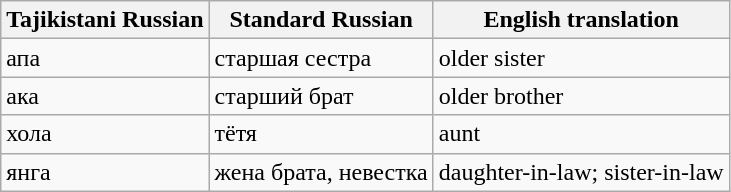<table class="wikitable">
<tr>
<th>Tajikistani Russian</th>
<th>Standard Russian</th>
<th>English translation</th>
</tr>
<tr>
<td>апа</td>
<td>старшая сестра</td>
<td>older sister</td>
</tr>
<tr>
<td>ака</td>
<td>старший брат</td>
<td>older brother</td>
</tr>
<tr>
<td>хола</td>
<td>тётя</td>
<td>aunt</td>
</tr>
<tr>
<td>янга</td>
<td>жена брата, невестка</td>
<td>daughter-in-law; sister-in-law</td>
</tr>
</table>
